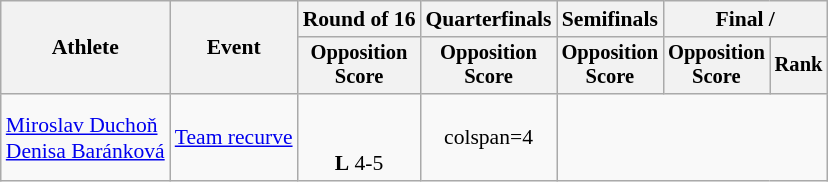<table class="wikitable" style="font-size:90%">
<tr>
<th rowspan="2">Athlete</th>
<th rowspan="2">Event</th>
<th>Round of 16</th>
<th>Quarterfinals</th>
<th>Semifinals</th>
<th colspan="2">Final / </th>
</tr>
<tr style="font-size:95%">
<th>Opposition<br>Score</th>
<th>Opposition<br>Score</th>
<th>Opposition<br>Score</th>
<th>Opposition<br>Score</th>
<th>Rank</th>
</tr>
<tr align=center>
<td align=left><a href='#'>Miroslav Duchoň</a><br><a href='#'>Denisa Baránková </a></td>
<td align=left><a href='#'>Team recurve</a></td>
<td><br><br><strong>L</strong> 4-5</td>
<td>colspan=4 </td>
</tr>
</table>
